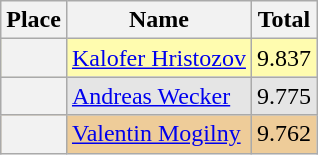<table class="wikitable sortable">
<tr>
<th>Place</th>
<th>Name</th>
<th>Total</th>
</tr>
<tr align="left" valign="top" bgcolor=fffcaf>
<th></th>
<td align="left"> <a href='#'>Kalofer Hristozov</a></td>
<td align="left">9.837</td>
</tr>
<tr align="left" valign="top" bgcolor=e5e5e5>
<th></th>
<td align="left"> <a href='#'>Andreas Wecker</a></td>
<td align="left">9.775</td>
</tr>
<tr align="left" valign="top" bgcolor=eecc99>
<th></th>
<td align="left"> <a href='#'>Valentin Mogilny</a></td>
<td align="left">9.762</td>
</tr>
</table>
